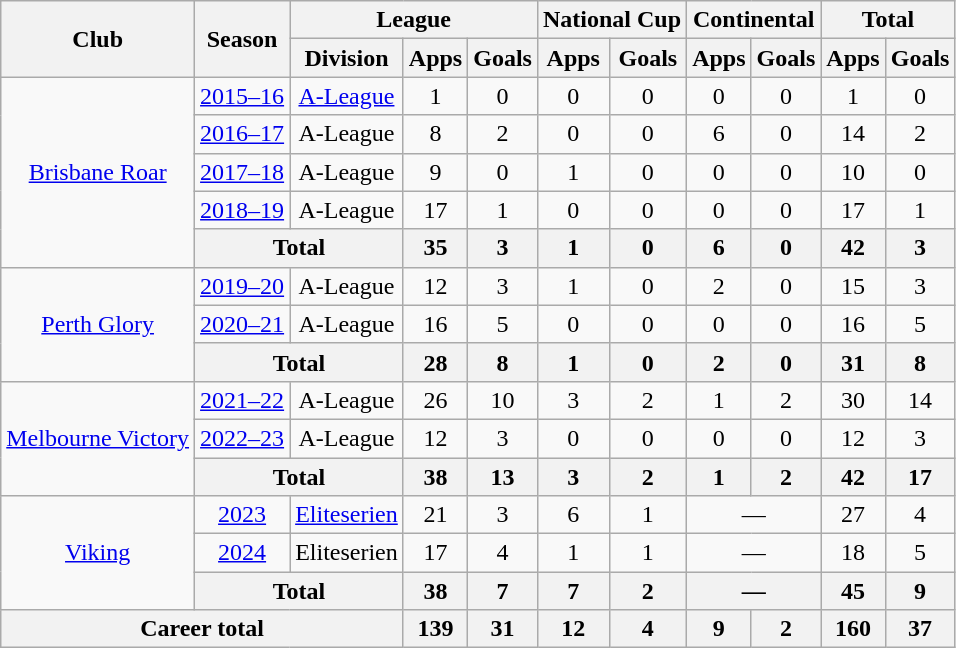<table class="wikitable" style="text-align: center;">
<tr>
<th rowspan="2">Club</th>
<th rowspan="2">Season</th>
<th colspan="3">League</th>
<th colspan="2">National Cup</th>
<th colspan="2">Continental</th>
<th colspan="2">Total</th>
</tr>
<tr>
<th>Division</th>
<th>Apps</th>
<th>Goals</th>
<th>Apps</th>
<th>Goals</th>
<th>Apps</th>
<th>Goals</th>
<th>Apps</th>
<th>Goals</th>
</tr>
<tr>
<td rowspan=5><a href='#'>Brisbane Roar</a></td>
<td><a href='#'>2015–16</a></td>
<td><a href='#'>A-League</a></td>
<td>1</td>
<td>0</td>
<td>0</td>
<td>0</td>
<td>0</td>
<td>0</td>
<td>1</td>
<td>0</td>
</tr>
<tr>
<td><a href='#'>2016–17</a></td>
<td>A-League</td>
<td>8</td>
<td>2</td>
<td>0</td>
<td>0</td>
<td>6</td>
<td>0</td>
<td>14</td>
<td>2</td>
</tr>
<tr>
<td><a href='#'>2017–18</a></td>
<td>A-League</td>
<td>9</td>
<td>0</td>
<td>1</td>
<td>0</td>
<td>0</td>
<td>0</td>
<td>10</td>
<td>0</td>
</tr>
<tr>
<td><a href='#'>2018–19</a></td>
<td>A-League</td>
<td>17</td>
<td>1</td>
<td>0</td>
<td>0</td>
<td>0</td>
<td>0</td>
<td>17</td>
<td>1</td>
</tr>
<tr>
<th colspan="2">Total</th>
<th>35</th>
<th>3</th>
<th>1</th>
<th>0</th>
<th>6</th>
<th>0</th>
<th>42</th>
<th>3</th>
</tr>
<tr>
<td rowspan=3><a href='#'>Perth Glory</a></td>
<td><a href='#'>2019–20</a></td>
<td>A-League</td>
<td>12</td>
<td>3</td>
<td>1</td>
<td>0</td>
<td>2</td>
<td>0</td>
<td>15</td>
<td>3</td>
</tr>
<tr>
<td><a href='#'>2020–21</a></td>
<td>A-League</td>
<td>16</td>
<td>5</td>
<td>0</td>
<td>0</td>
<td>0</td>
<td>0</td>
<td>16</td>
<td>5</td>
</tr>
<tr>
<th colspan="2">Total</th>
<th>28</th>
<th>8</th>
<th>1</th>
<th>0</th>
<th>2</th>
<th>0</th>
<th>31</th>
<th>8</th>
</tr>
<tr>
<td rowspan=3><a href='#'>Melbourne Victory</a></td>
<td><a href='#'>2021–22</a></td>
<td>A-League</td>
<td>26</td>
<td>10</td>
<td>3</td>
<td>2</td>
<td>1</td>
<td>2</td>
<td>30</td>
<td>14</td>
</tr>
<tr>
<td><a href='#'>2022–23</a></td>
<td>A-League</td>
<td>12</td>
<td>3</td>
<td>0</td>
<td>0</td>
<td>0</td>
<td>0</td>
<td>12</td>
<td>3</td>
</tr>
<tr>
<th colspan="2">Total</th>
<th>38</th>
<th>13</th>
<th>3</th>
<th>2</th>
<th>1</th>
<th>2</th>
<th>42</th>
<th>17</th>
</tr>
<tr>
<td rowspan="3"><a href='#'>Viking</a></td>
<td><a href='#'>2023</a></td>
<td><a href='#'>Eliteserien</a></td>
<td>21</td>
<td>3</td>
<td>6</td>
<td>1</td>
<td colspan="2">—</td>
<td>27</td>
<td>4</td>
</tr>
<tr>
<td><a href='#'>2024</a></td>
<td>Eliteserien</td>
<td>17</td>
<td>4</td>
<td>1</td>
<td>1</td>
<td colspan="2">—</td>
<td>18</td>
<td>5</td>
</tr>
<tr>
<th colspan="2">Total</th>
<th>38</th>
<th>7</th>
<th>7</th>
<th>2</th>
<th colspan="2">—</th>
<th>45</th>
<th>9</th>
</tr>
<tr>
<th colspan="3">Career total</th>
<th>139</th>
<th>31</th>
<th>12</th>
<th>4</th>
<th>9</th>
<th>2</th>
<th>160</th>
<th>37</th>
</tr>
</table>
